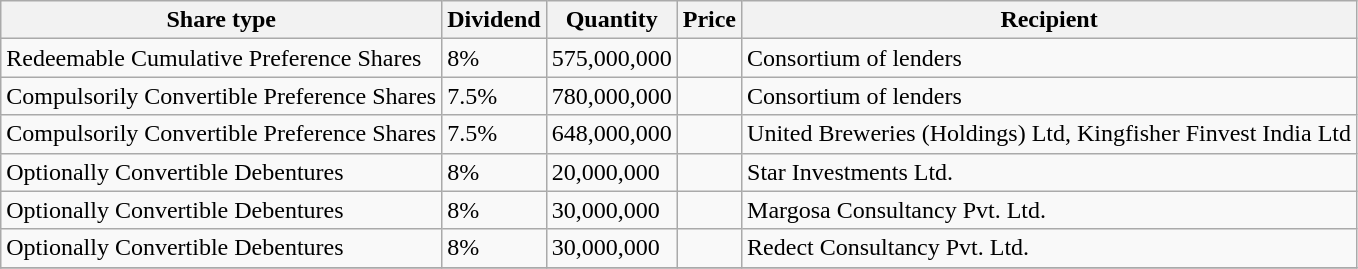<table class="wikitable">
<tr>
<th>Share type</th>
<th>Dividend</th>
<th>Quantity</th>
<th>Price</th>
<th>Recipient</th>
</tr>
<tr>
<td>Redeemable Cumulative Preference Shares</td>
<td>8%</td>
<td>575,000,000</td>
<td></td>
<td>Consortium of lenders</td>
</tr>
<tr>
<td>Compulsorily Convertible Preference Shares</td>
<td>7.5%</td>
<td>780,000,000</td>
<td></td>
<td>Consortium of lenders</td>
</tr>
<tr>
<td>Compulsorily Convertible Preference Shares</td>
<td>7.5%</td>
<td>648,000,000</td>
<td></td>
<td>United Breweries (Holdings) Ltd, Kingfisher Finvest India Ltd</td>
</tr>
<tr>
<td>Optionally Convertible Debentures</td>
<td>8%</td>
<td>20,000,000</td>
<td></td>
<td>Star Investments Ltd.</td>
</tr>
<tr>
<td>Optionally Convertible Debentures</td>
<td>8%</td>
<td>30,000,000</td>
<td></td>
<td>Margosa Consultancy Pvt. Ltd.</td>
</tr>
<tr>
<td>Optionally Convertible Debentures</td>
<td>8%</td>
<td>30,000,000</td>
<td></td>
<td>Redect Consultancy Pvt. Ltd.</td>
</tr>
<tr>
</tr>
</table>
